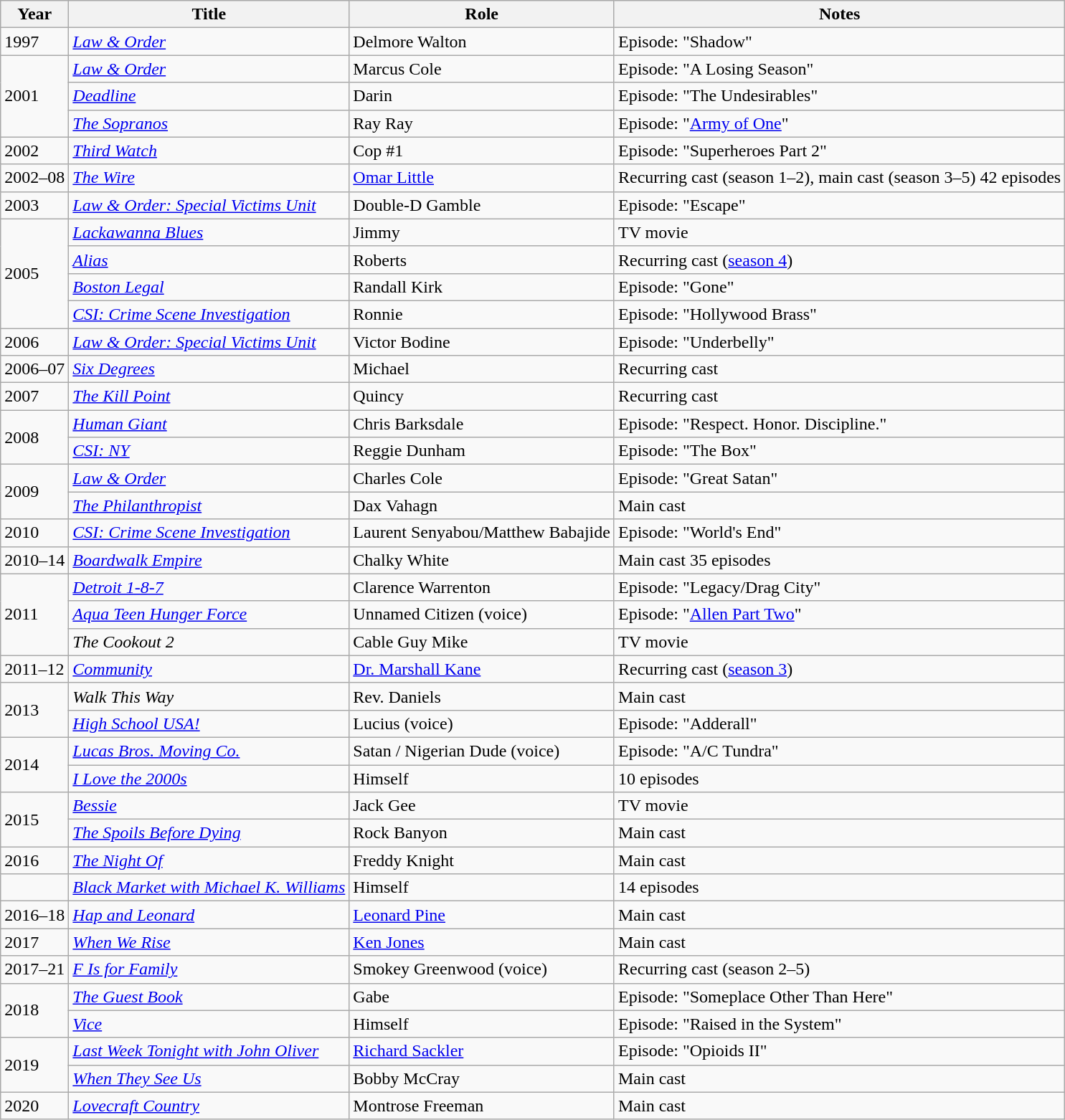<table class="wikitable sortable">
<tr>
<th scope="col">Year</th>
<th scope="col">Title</th>
<th scope="col">Role</th>
<th scope="col" class="unsortable">Notes</th>
</tr>
<tr>
<td>1997</td>
<td><em><a href='#'>Law & Order</a></em></td>
<td>Delmore Walton</td>
<td>Episode: "Shadow"</td>
</tr>
<tr>
<td rowspan="3">2001</td>
<td><em><a href='#'>Law & Order</a></em></td>
<td>Marcus Cole</td>
<td>Episode: "A Losing Season"</td>
</tr>
<tr>
<td><em><a href='#'>Deadline</a></em></td>
<td>Darin</td>
<td>Episode: "The Undesirables"</td>
</tr>
<tr>
<td><em><a href='#'>The Sopranos</a></em></td>
<td>Ray Ray</td>
<td>Episode: "<a href='#'>Army of One</a>"</td>
</tr>
<tr>
<td>2002</td>
<td><em><a href='#'>Third Watch</a></em></td>
<td>Cop #1</td>
<td>Episode: "Superheroes Part 2"</td>
</tr>
<tr>
<td>2002–08</td>
<td><em><a href='#'>The Wire</a></em></td>
<td><a href='#'>Omar Little</a></td>
<td>Recurring cast (season 1–2), main cast (season 3–5) 42 episodes</td>
</tr>
<tr>
<td>2003</td>
<td><em><a href='#'>Law & Order: Special Victims Unit</a></em></td>
<td>Double-D Gamble</td>
<td>Episode: "Escape"</td>
</tr>
<tr>
<td rowspan="4">2005</td>
<td><em><a href='#'>Lackawanna Blues</a></em></td>
<td>Jimmy</td>
<td>TV movie</td>
</tr>
<tr>
<td><em><a href='#'>Alias</a></em></td>
<td>Roberts</td>
<td>Recurring cast (<a href='#'>season 4</a>)</td>
</tr>
<tr>
<td><em><a href='#'>Boston Legal</a></em></td>
<td>Randall Kirk</td>
<td>Episode: "Gone"</td>
</tr>
<tr>
<td><em><a href='#'>CSI: Crime Scene Investigation</a></em></td>
<td>Ronnie</td>
<td>Episode: "Hollywood Brass"</td>
</tr>
<tr>
<td>2006</td>
<td><em><a href='#'>Law & Order: Special Victims Unit</a></em></td>
<td>Victor Bodine</td>
<td>Episode: "Underbelly"</td>
</tr>
<tr>
<td>2006–07</td>
<td><em><a href='#'>Six Degrees</a></em></td>
<td>Michael</td>
<td>Recurring cast</td>
</tr>
<tr>
<td>2007</td>
<td><em><a href='#'>The Kill Point</a></em></td>
<td>Quincy</td>
<td>Recurring cast</td>
</tr>
<tr>
<td rowspan="2">2008</td>
<td><em><a href='#'>Human Giant</a></em></td>
<td>Chris Barksdale</td>
<td>Episode: "Respect. Honor. Discipline."</td>
</tr>
<tr>
<td><em><a href='#'>CSI: NY</a></em></td>
<td>Reggie Dunham</td>
<td>Episode: "The Box"</td>
</tr>
<tr>
<td rowspan="2">2009</td>
<td><em><a href='#'>Law & Order</a></em></td>
<td>Charles Cole</td>
<td>Episode: "Great Satan"</td>
</tr>
<tr>
<td><em><a href='#'>The Philanthropist</a></em></td>
<td>Dax Vahagn</td>
<td>Main cast</td>
</tr>
<tr>
<td>2010</td>
<td><em><a href='#'>CSI: Crime Scene Investigation</a></em></td>
<td>Laurent Senyabou/Matthew Babajide</td>
<td>Episode: "World's End"</td>
</tr>
<tr>
<td>2010–14</td>
<td><em><a href='#'>Boardwalk Empire</a></em></td>
<td>Chalky White</td>
<td>Main cast 35 episodes</td>
</tr>
<tr>
<td rowspan="3">2011</td>
<td><em><a href='#'>Detroit 1-8-7</a></em></td>
<td>Clarence Warrenton</td>
<td>Episode: "Legacy/Drag City"</td>
</tr>
<tr>
<td><em><a href='#'>Aqua Teen Hunger Force</a></em></td>
<td>Unnamed Citizen (voice)</td>
<td>Episode: "<a href='#'>Allen Part Two</a>"</td>
</tr>
<tr>
<td><em>The Cookout 2</em></td>
<td>Cable Guy Mike</td>
<td>TV movie</td>
</tr>
<tr>
<td>2011–12</td>
<td><em><a href='#'>Community</a></em></td>
<td><a href='#'>Dr. Marshall Kane</a></td>
<td>Recurring cast (<a href='#'>season 3</a>)</td>
</tr>
<tr>
<td rowspan="2">2013</td>
<td><em>Walk This Way</em></td>
<td>Rev. Daniels</td>
<td>Main cast</td>
</tr>
<tr>
<td><em><a href='#'>High School USA!</a></em></td>
<td>Lucius (voice)</td>
<td>Episode: "Adderall"</td>
</tr>
<tr>
<td rowspan="2">2014</td>
<td><em><a href='#'>Lucas Bros. Moving Co.</a></em></td>
<td>Satan / Nigerian Dude (voice)</td>
<td>Episode: "A/C Tundra"</td>
</tr>
<tr>
<td><em><a href='#'>I Love the 2000s</a></em></td>
<td>Himself</td>
<td>10 episodes</td>
</tr>
<tr>
<td rowspan="2">2015</td>
<td><em><a href='#'>Bessie</a></em></td>
<td>Jack Gee</td>
<td>TV movie</td>
</tr>
<tr>
<td><em><a href='#'>The Spoils Before Dying</a></em></td>
<td>Rock Banyon</td>
<td>Main cast</td>
</tr>
<tr>
<td>2016</td>
<td><em><a href='#'>The Night Of</a></em></td>
<td>Freddy Knight</td>
<td>Main cast</td>
</tr>
<tr>
<td></td>
<td><em><a href='#'>Black Market with Michael K. Williams</a></em></td>
<td>Himself</td>
<td>14 episodes</td>
</tr>
<tr>
<td>2016–18</td>
<td><em><a href='#'>Hap and Leonard</a></em></td>
<td><a href='#'>Leonard Pine</a></td>
<td>Main cast</td>
</tr>
<tr>
<td>2017</td>
<td><em><a href='#'>When We Rise</a></em></td>
<td><a href='#'>Ken Jones</a></td>
<td>Main cast</td>
</tr>
<tr>
<td>2017–21</td>
<td><em><a href='#'>F Is for Family</a></em></td>
<td>Smokey Greenwood (voice)</td>
<td>Recurring cast (season 2–5)</td>
</tr>
<tr>
<td rowspan="2">2018</td>
<td><em><a href='#'>The Guest Book</a></em></td>
<td>Gabe</td>
<td>Episode: "Someplace Other Than Here"</td>
</tr>
<tr>
<td><em><a href='#'>Vice</a></em></td>
<td>Himself</td>
<td>Episode: "Raised in the System"</td>
</tr>
<tr>
<td rowspan="2">2019</td>
<td><em><a href='#'>Last Week Tonight with John Oliver</a></em></td>
<td><a href='#'>Richard Sackler</a></td>
<td>Episode: "Opioids II"</td>
</tr>
<tr>
<td><em><a href='#'>When They See Us</a></em></td>
<td>Bobby McCray</td>
<td>Main cast</td>
</tr>
<tr>
<td>2020</td>
<td><em><a href='#'>Lovecraft Country</a></em></td>
<td>Montrose Freeman</td>
<td>Main cast</td>
</tr>
</table>
